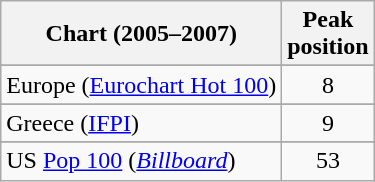<table class="wikitable sortable">
<tr>
<th>Chart (2005–2007)</th>
<th>Peak<br>position</th>
</tr>
<tr>
</tr>
<tr>
</tr>
<tr>
</tr>
<tr>
</tr>
<tr>
</tr>
<tr>
</tr>
<tr>
</tr>
<tr>
</tr>
<tr>
<td>Europe (<a href='#'>Eurochart Hot 100</a>)</td>
<td align="center">8</td>
</tr>
<tr>
</tr>
<tr>
</tr>
<tr>
<td>Greece (<a href='#'>IFPI</a>)</td>
<td align="center">9</td>
</tr>
<tr>
</tr>
<tr>
</tr>
<tr>
</tr>
<tr>
</tr>
<tr>
</tr>
<tr>
</tr>
<tr>
</tr>
<tr>
</tr>
<tr>
</tr>
<tr>
</tr>
<tr>
</tr>
<tr>
<td>US <a href='#'>Pop 100</a> (<em><a href='#'>Billboard</a></em>)</td>
<td align="center">53</td>
</tr>
</table>
